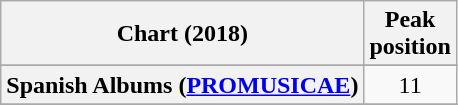<table class="wikitable sortable plainrowheaders" style="text-align:center">
<tr>
<th scope="col">Chart (2018)</th>
<th scope="col">Peak<br> position</th>
</tr>
<tr>
</tr>
<tr>
</tr>
<tr>
</tr>
<tr>
</tr>
<tr>
</tr>
<tr>
</tr>
<tr>
</tr>
<tr>
</tr>
<tr>
</tr>
<tr>
<th scope="row">Spanish Albums (<a href='#'>PROMUSICAE</a>)</th>
<td>11</td>
</tr>
<tr>
</tr>
<tr>
</tr>
</table>
